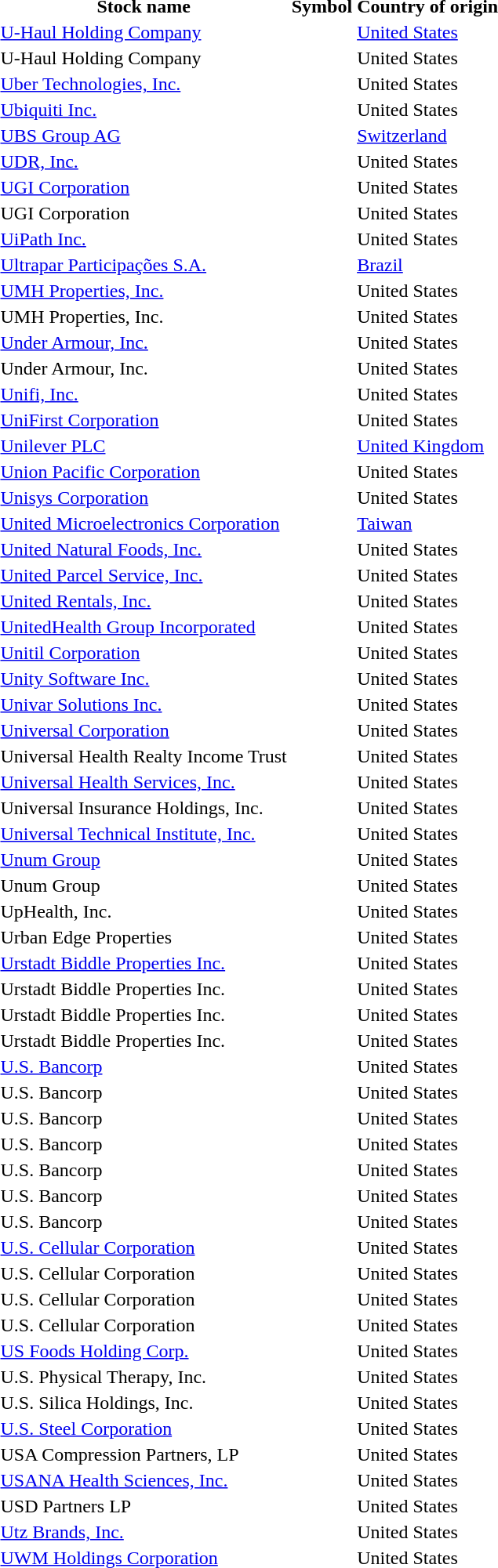<table style="background:transparent;">
<tr>
<th>Stock name</th>
<th>Symbol</th>
<th>Country of origin</th>
</tr>
<tr --->
<td><a href='#'>U-Haul Holding Company</a></td>
<td></td>
<td><a href='#'>United States</a></td>
</tr>
<tr --->
<td>U-Haul Holding Company</td>
<td></td>
<td>United States</td>
</tr>
<tr --->
<td><a href='#'>Uber Technologies, Inc.</a></td>
<td></td>
<td>United States</td>
</tr>
<tr --->
<td><a href='#'>Ubiquiti Inc.</a></td>
<td></td>
<td>United States</td>
</tr>
<tr --->
<td><a href='#'>UBS Group AG</a></td>
<td></td>
<td><a href='#'>Switzerland</a></td>
</tr>
<tr --->
<td><a href='#'>UDR, Inc.</a></td>
<td></td>
<td>United States</td>
</tr>
<tr --->
<td><a href='#'>UGI Corporation</a></td>
<td></td>
<td>United States</td>
</tr>
<tr --->
<td>UGI Corporation</td>
<td></td>
<td>United States</td>
</tr>
<tr --->
<td><a href='#'>UiPath Inc.</a></td>
<td></td>
<td>United States</td>
</tr>
<tr --->
<td><a href='#'>Ultrapar Participações S.A.</a></td>
<td></td>
<td><a href='#'>Brazil</a></td>
</tr>
<tr --->
<td><a href='#'>UMH Properties, Inc.</a></td>
<td></td>
<td>United States</td>
</tr>
<tr --->
<td>UMH Properties, Inc.</td>
<td></td>
<td>United States</td>
</tr>
<tr --->
<td><a href='#'>Under Armour, Inc.</a></td>
<td></td>
<td>United States</td>
</tr>
<tr --->
<td>Under Armour, Inc.</td>
<td></td>
<td>United States</td>
</tr>
<tr --->
<td><a href='#'>Unifi, Inc.</a></td>
<td></td>
<td>United States</td>
</tr>
<tr --->
<td><a href='#'>UniFirst Corporation</a></td>
<td></td>
<td>United States</td>
</tr>
<tr --->
<td><a href='#'>Unilever PLC</a></td>
<td></td>
<td><a href='#'>United Kingdom</a></td>
</tr>
<tr --->
<td><a href='#'>Union Pacific Corporation</a></td>
<td></td>
<td>United States</td>
</tr>
<tr --->
<td><a href='#'>Unisys Corporation</a></td>
<td></td>
<td>United States</td>
</tr>
<tr --->
<td><a href='#'>United Microelectronics Corporation</a></td>
<td></td>
<td><a href='#'>Taiwan</a></td>
</tr>
<tr --->
<td><a href='#'>United Natural Foods, Inc.</a></td>
<td></td>
<td>United States</td>
</tr>
<tr --->
<td><a href='#'>United Parcel Service, Inc.</a></td>
<td></td>
<td>United States</td>
</tr>
<tr --->
<td><a href='#'>United Rentals, Inc.</a></td>
<td></td>
<td>United States</td>
</tr>
<tr --->
<td><a href='#'>UnitedHealth Group Incorporated</a></td>
<td></td>
<td>United States</td>
</tr>
<tr --->
<td><a href='#'>Unitil Corporation</a></td>
<td></td>
<td>United States</td>
</tr>
<tr --->
<td><a href='#'>Unity Software Inc.</a></td>
<td></td>
<td>United States</td>
</tr>
<tr --->
<td><a href='#'>Univar Solutions Inc.</a></td>
<td></td>
<td>United States</td>
</tr>
<tr --->
<td><a href='#'>Universal Corporation</a></td>
<td></td>
<td>United States</td>
</tr>
<tr --->
<td>Universal Health Realty Income Trust</td>
<td></td>
<td>United States</td>
</tr>
<tr --->
<td><a href='#'>Universal Health Services, Inc.</a></td>
<td></td>
<td>United States</td>
</tr>
<tr --->
<td>Universal Insurance Holdings, Inc.</td>
<td></td>
<td>United States</td>
</tr>
<tr --->
<td><a href='#'>Universal Technical Institute, Inc.</a></td>
<td></td>
<td>United States</td>
</tr>
<tr --->
<td><a href='#'>Unum Group</a></td>
<td></td>
<td>United States</td>
</tr>
<tr --->
<td>Unum Group</td>
<td></td>
<td>United States</td>
</tr>
<tr --->
<td>UpHealth, Inc.</td>
<td></td>
<td>United States</td>
</tr>
<tr --->
<td>Urban Edge Properties</td>
<td></td>
<td>United States</td>
</tr>
<tr --->
<td><a href='#'>Urstadt Biddle Properties Inc.</a></td>
<td></td>
<td>United States</td>
</tr>
<tr --->
<td>Urstadt Biddle Properties Inc.</td>
<td></td>
<td>United States</td>
</tr>
<tr --->
<td>Urstadt Biddle Properties Inc.</td>
<td></td>
<td>United States</td>
</tr>
<tr --->
<td>Urstadt Biddle Properties Inc.</td>
<td></td>
<td>United States</td>
</tr>
<tr --->
<td><a href='#'>U.S. Bancorp</a></td>
<td></td>
<td>United States</td>
</tr>
<tr --->
<td>U.S. Bancorp</td>
<td></td>
<td>United States</td>
</tr>
<tr --->
<td>U.S. Bancorp</td>
<td></td>
<td>United States</td>
</tr>
<tr --->
<td>U.S. Bancorp</td>
<td></td>
<td>United States</td>
</tr>
<tr --->
<td>U.S. Bancorp</td>
<td></td>
<td>United States</td>
</tr>
<tr --->
<td>U.S. Bancorp</td>
<td></td>
<td>United States</td>
</tr>
<tr --->
<td>U.S. Bancorp</td>
<td></td>
<td>United States</td>
</tr>
<tr --->
<td><a href='#'>U.S. Cellular Corporation</a></td>
<td></td>
<td>United States</td>
</tr>
<tr --->
<td>U.S. Cellular Corporation</td>
<td></td>
<td>United States</td>
</tr>
<tr --->
<td>U.S. Cellular Corporation</td>
<td></td>
<td>United States</td>
</tr>
<tr --->
<td>U.S. Cellular Corporation</td>
<td></td>
<td>United States</td>
</tr>
<tr --->
<td><a href='#'>US Foods Holding Corp.</a></td>
<td></td>
<td>United States</td>
</tr>
<tr --->
<td>U.S. Physical Therapy, Inc.</td>
<td></td>
<td>United States</td>
</tr>
<tr --->
<td>U.S. Silica Holdings, Inc.</td>
<td></td>
<td>United States</td>
</tr>
<tr --->
<td><a href='#'>U.S. Steel Corporation</a></td>
<td></td>
<td>United States</td>
</tr>
<tr --->
<td>USA Compression Partners, LP</td>
<td></td>
<td>United States</td>
</tr>
<tr --->
<td><a href='#'>USANA Health Sciences, Inc.</a></td>
<td></td>
<td>United States</td>
</tr>
<tr --->
<td>USD Partners LP</td>
<td></td>
<td>United States</td>
</tr>
<tr --->
<td><a href='#'>Utz Brands, Inc.</a></td>
<td></td>
<td>United States</td>
</tr>
<tr --->
<td><a href='#'>UWM Holdings Corporation</a></td>
<td></td>
<td>United States</td>
</tr>
<tr --->
</tr>
</table>
